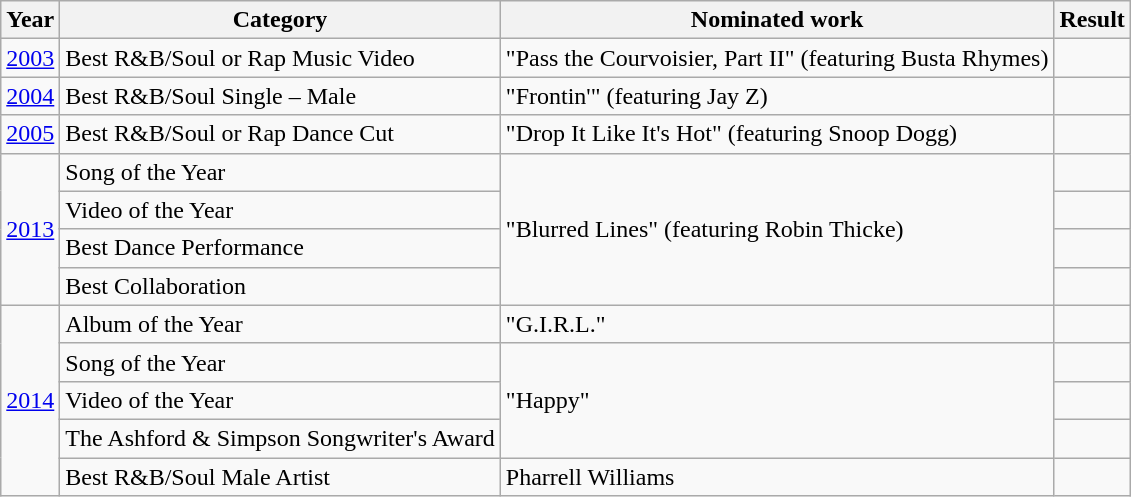<table class="wikitable">
<tr>
<th>Year</th>
<th>Category</th>
<th>Nominated work</th>
<th>Result</th>
</tr>
<tr>
<td rowspan="1"><a href='#'>2003</a></td>
<td>Best R&B/Soul or Rap Music Video</td>
<td>"Pass the Courvoisier, Part II" (featuring Busta Rhymes)</td>
<td></td>
</tr>
<tr>
<td rowspan="1"><a href='#'>2004</a></td>
<td>Best R&B/Soul Single – Male</td>
<td>"Frontin'" (featuring Jay Z)</td>
<td></td>
</tr>
<tr>
<td rowspan="1"><a href='#'>2005</a></td>
<td>Best R&B/Soul or Rap Dance Cut</td>
<td>"Drop It Like It's Hot" (featuring Snoop Dogg)</td>
<td></td>
</tr>
<tr>
<td rowspan="4"><a href='#'>2013</a></td>
<td>Song of the Year</td>
<td rowspan="4">"Blurred Lines" (featuring Robin Thicke)</td>
<td></td>
</tr>
<tr>
<td>Video of the Year</td>
<td></td>
</tr>
<tr>
<td>Best Dance Performance</td>
<td></td>
</tr>
<tr>
<td>Best Collaboration</td>
<td></td>
</tr>
<tr>
<td rowspan="5"><a href='#'>2014</a></td>
<td>Album of the Year</td>
<td rowspan="1">"G.I.R.L."</td>
<td></td>
</tr>
<tr>
<td>Song of the Year</td>
<td rowspan="3">"Happy"</td>
<td></td>
</tr>
<tr>
<td>Video of the Year</td>
<td></td>
</tr>
<tr>
<td>The Ashford & Simpson Songwriter's Award</td>
<td></td>
</tr>
<tr>
<td>Best R&B/Soul Male Artist</td>
<td>Pharrell Williams</td>
<td></td>
</tr>
</table>
